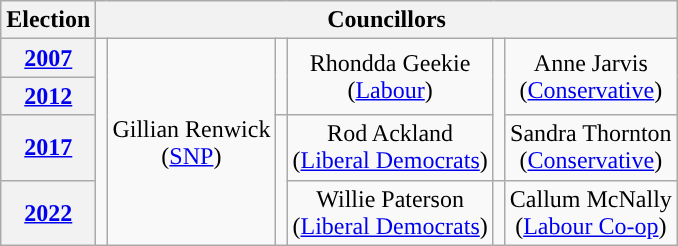<table class="wikitable" style="text-align:center">
<tr>
<th>Election</th>
<th colspan=6>Councillors</th>
</tr>
<tr>
<th><a href='#'>2007</a></th>
<td rowspan=4; style="background-color: "></td>
<td rowspan=4>Gillian Renwick<br>(<a href='#'>SNP</a>)</td>
<td rowspan=2; style="background-color: "></td>
<td rowspan=2>Rhondda Geekie<br>(<a href='#'>Labour</a>)</td>
<td rowspan=3; style="background-color: "></td>
<td rowspan=2>Anne Jarvis<br>(<a href='#'>Conservative</a>)</td>
</tr>
<tr>
<th><a href='#'>2012</a></th>
</tr>
<tr>
<th><a href='#'>2017</a></th>
<td rowspan=2; style="background-color: "></td>
<td rowspan=1>Rod Ackland<br>(<a href='#'>Liberal Democrats</a>)</td>
<td rowspan=1>Sandra Thornton<br>(<a href='#'>Conservative</a>)</td>
</tr>
<tr>
<th><a href='#'>2022</a></th>
<td rowspan=1>Willie Paterson<br>(<a href='#'>Liberal Democrats</a>)</td>
<td rowspan=1; style="background-color: "></td>
<td rowspan=1>Callum McNally<br>(<a href='#'>Labour Co-op</a>)</td>
</tr>
</table>
